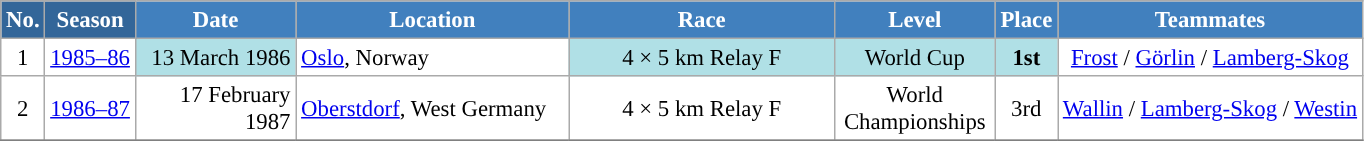<table class="wikitable sortable" style="font-size:95%; text-align:center; border:grey solid 1px; border-collapse:collapse; background:#ffffff;">
<tr style="background:#efefef;">
<th style="background-color:#369; color:white;">No.</th>
<th style="background-color:#369; color:white;">Season</th>
<th style="background-color:#4180be; color:white; width:100px;">Date</th>
<th style="background-color:#4180be; color:white; width:175px;">Location</th>
<th style="background-color:#4180be; color:white; width:170px;">Race</th>
<th style="background-color:#4180be; color:white; width:100px;">Level</th>
<th style="background-color:#4180be; color:white;">Place</th>
<th style="background-color:#4180be; color:white;">Teammates</th>
</tr>
<tr>
<td align=center>1</td>
<td rowspan=1 align=center><a href='#'>1985–86</a></td>
<td bgcolor="#BOEOE6" align=right>13 March 1986</td>
<td align=left> <a href='#'>Oslo</a>, Norway</td>
<td bgcolor="#BOEOE6">4 × 5 km Relay F</td>
<td bgcolor="#BOEOE6">World Cup</td>
<td bgcolor="#BOEOE6"><strong>1st</strong></td>
<td><a href='#'>Frost</a> / <a href='#'>Görlin</a> / <a href='#'>Lamberg-Skog</a></td>
</tr>
<tr>
<td align=center>2</td>
<td rowspan=1 align=center><a href='#'>1986–87</a></td>
<td align=right>17 February 1987</td>
<td align=left> <a href='#'>Oberstdorf</a>, West Germany</td>
<td>4 × 5 km Relay F</td>
<td>World Championships</td>
<td>3rd</td>
<td><a href='#'>Wallin</a> / <a href='#'>Lamberg-Skog</a> / <a href='#'>Westin</a></td>
</tr>
<tr>
</tr>
</table>
